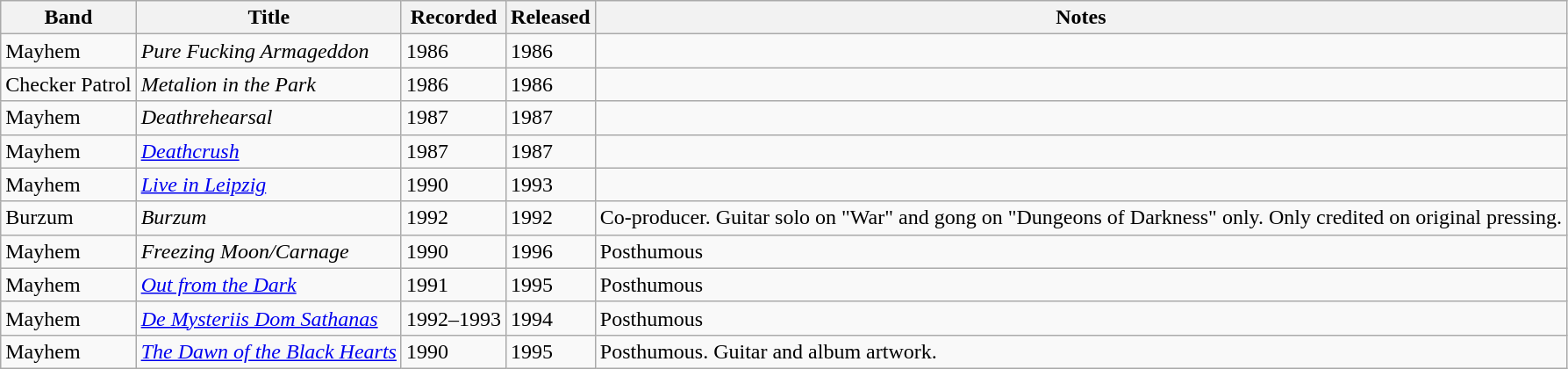<table class="wikitable">
<tr>
<th>Band</th>
<th>Title</th>
<th>Recorded</th>
<th>Released</th>
<th>Notes</th>
</tr>
<tr>
<td>Mayhem</td>
<td><em>Pure Fucking Armageddon</em></td>
<td>1986</td>
<td>1986</td>
<td></td>
</tr>
<tr>
<td>Checker Patrol</td>
<td><em>Metalion in the Park</em></td>
<td>1986</td>
<td>1986</td>
<td></td>
</tr>
<tr>
<td>Mayhem</td>
<td><em>Deathrehearsal</em></td>
<td>1987</td>
<td>1987</td>
<td></td>
</tr>
<tr>
<td>Mayhem</td>
<td><em><a href='#'>Deathcrush</a></em></td>
<td>1987</td>
<td>1987</td>
<td></td>
</tr>
<tr>
<td>Mayhem</td>
<td><em><a href='#'>Live in Leipzig</a></em></td>
<td>1990</td>
<td>1993</td>
<td></td>
</tr>
<tr>
<td>Burzum</td>
<td><em>Burzum</em></td>
<td>1992</td>
<td>1992</td>
<td>Co-producer. Guitar solo on "War" and gong on "Dungeons of Darkness" only. Only credited on original pressing.</td>
</tr>
<tr>
<td>Mayhem</td>
<td><em>Freezing Moon/Carnage</em></td>
<td>1990</td>
<td>1996</td>
<td>Posthumous</td>
</tr>
<tr>
<td>Mayhem</td>
<td><em><a href='#'>Out from the Dark</a></em></td>
<td>1991</td>
<td>1995</td>
<td>Posthumous</td>
</tr>
<tr>
<td>Mayhem</td>
<td><em><a href='#'>De Mysteriis Dom Sathanas</a></em></td>
<td>1992–1993</td>
<td>1994</td>
<td>Posthumous</td>
</tr>
<tr>
<td>Mayhem</td>
<td><em><a href='#'>The Dawn of the Black Hearts</a></em></td>
<td>1990</td>
<td>1995</td>
<td>Posthumous. Guitar and album artwork.</td>
</tr>
</table>
